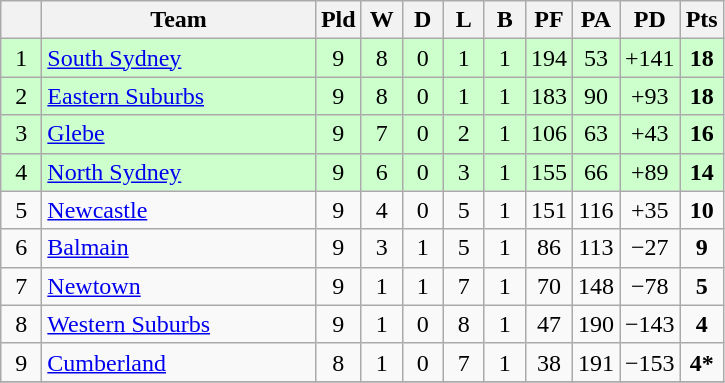<table class="wikitable" style="text-align:center;">
<tr>
<th width=20 abbr="Position"></th>
<th width=175>Team</th>
<th width=20 abbr="Played">Pld</th>
<th width=20 abbr="Won">W</th>
<th width=20 abbr="Drawn">D</th>
<th width=20 abbr="Lost">L</th>
<th width=20 abbr="Bye">B</th>
<th width=20 abbr="Points for">PF</th>
<th width=20 abbr="Points against">PA</th>
<th width=20 abbr="Points difference">PD</th>
<th width=20 abbr="Points">Pts</th>
</tr>
<tr style="background: #ccffcc;">
<td>1</td>
<td style="text-align:left;"> <a href='#'>South Sydney</a></td>
<td>9</td>
<td>8</td>
<td>0</td>
<td>1</td>
<td>1</td>
<td>194</td>
<td>53</td>
<td>+141</td>
<td><strong>18</strong></td>
</tr>
<tr style="background: #ccffcc;">
<td>2</td>
<td style="text-align:left;"> <a href='#'>Eastern Suburbs</a></td>
<td>9</td>
<td>8</td>
<td>0</td>
<td>1</td>
<td>1</td>
<td>183</td>
<td>90</td>
<td>+93</td>
<td><strong>18</strong></td>
</tr>
<tr style="background: #ccffcc;">
<td>3</td>
<td style="text-align:left;"> <a href='#'>Glebe</a></td>
<td>9</td>
<td>7</td>
<td>0</td>
<td>2</td>
<td>1</td>
<td>106</td>
<td>63</td>
<td>+43</td>
<td><strong>16</strong></td>
</tr>
<tr style="background: #ccffcc;">
<td>4</td>
<td style="text-align:left;"> <a href='#'>North Sydney</a></td>
<td>9</td>
<td>6</td>
<td>0</td>
<td>3</td>
<td>1</td>
<td>155</td>
<td>66</td>
<td>+89</td>
<td><strong>14</strong></td>
</tr>
<tr>
<td>5</td>
<td style="text-align:left;"> <a href='#'>Newcastle</a></td>
<td>9</td>
<td>4</td>
<td>0</td>
<td>5</td>
<td>1</td>
<td>151</td>
<td>116</td>
<td>+35</td>
<td><strong>10</strong></td>
</tr>
<tr>
<td>6</td>
<td style="text-align:left;"> <a href='#'>Balmain</a></td>
<td>9</td>
<td>3</td>
<td>1</td>
<td>5</td>
<td>1</td>
<td>86</td>
<td>113</td>
<td>−27</td>
<td><strong>9</strong></td>
</tr>
<tr>
<td>7</td>
<td style="text-align:left;"> <a href='#'>Newtown</a></td>
<td>9</td>
<td>1</td>
<td>1</td>
<td>7</td>
<td>1</td>
<td>70</td>
<td>148</td>
<td>−78</td>
<td><strong>5</strong></td>
</tr>
<tr>
<td>8</td>
<td style="text-align:left;"> <a href='#'>Western Suburbs</a></td>
<td>9</td>
<td>1</td>
<td>0</td>
<td>8</td>
<td>1</td>
<td>47</td>
<td>190</td>
<td>−143</td>
<td><strong>4</strong></td>
</tr>
<tr>
<td>9</td>
<td style="text-align:left;"> <a href='#'>Cumberland</a></td>
<td>8</td>
<td>1</td>
<td>0</td>
<td>7</td>
<td>1</td>
<td>38</td>
<td>191</td>
<td>−153</td>
<td><strong>4*</strong></td>
</tr>
<tr>
</tr>
</table>
